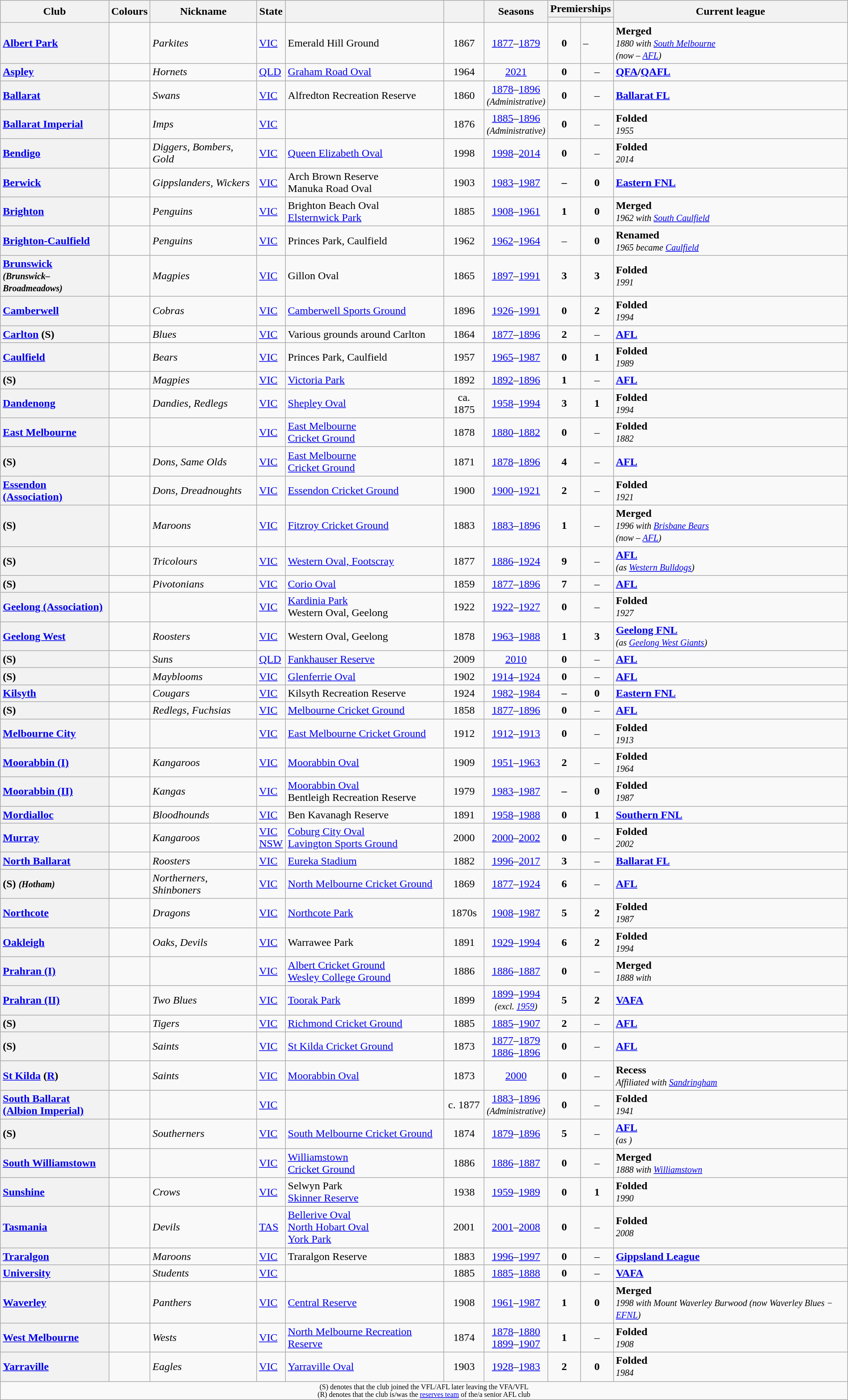<table class=" wikitable sortable" style="width:100%; text-align:left;">
<tr>
<th rowspan="2"  text-align:left;>Club</th>
<th rowspan="2"  class="unsortable">Colours</th>
<th rowspan="2">Nickname</th>
<th rowspan="2">State</th>
<th rowspan="2"></th>
<th rowspan="2"></th>
<th rowspan="2">Seasons</th>
<th colspan="2">Premierships</th>
<th rowspan="2">Current league</th>
</tr>
<tr>
<th></th>
<th></th>
</tr>
<tr>
<th style="text-align:left"><a href='#'>Albert Park</a></th>
<td></td>
<td><em>Parkites</em></td>
<td><a href='#'>VIC</a></td>
<td>Emerald Hill Ground</td>
<td style="text-align:center;">1867</td>
<td style="text-align:center;"><a href='#'>1877</a>–<a href='#'>1879</a></td>
<td style="text-align:center;"><strong>0</strong></td>
<td>–</td>
<td><strong>Merged</strong><br><small><em>1880 with <a href='#'>South Melbourne</a><br>(now  – <a href='#'>AFL</a>)</em></small></td>
</tr>
<tr>
<th style="text-align:left"><a href='#'>Aspley</a></th>
<td></td>
<td><em>Hornets</em></td>
<td><a href='#'>QLD</a></td>
<td><a href='#'>Graham Road Oval</a></td>
<td style="text-align:center;">1964</td>
<td style="text-align:center;"><a href='#'>2021</a></td>
<td style="text-align:center;"><strong>0</strong></td>
<td style="text-align:center;">–</td>
<td><strong><a href='#'>QFA</a>/<a href='#'>QAFL</a></strong></td>
</tr>
<tr>
<th style="text-align:left"><a href='#'>Ballarat</a></th>
<td></td>
<td><em>Swans</em></td>
<td><a href='#'>VIC</a></td>
<td>Alfredton Recreation Reserve</td>
<td style="text-align:center;">1860</td>
<td style="text-align:center;"><a href='#'>1878</a>–<a href='#'>1896</a><br><small><em>(Administrative)</em></small></td>
<td style="text-align:center;"><strong>0</strong></td>
<td style="text-align:center;">–</td>
<td><strong><a href='#'>Ballarat FL</a></strong></td>
</tr>
<tr>
<th style="text-align:left"><a href='#'>Ballarat Imperial</a></th>
<td></td>
<td><em>Imps</em></td>
<td><a href='#'>VIC</a></td>
<td></td>
<td style="text-align:center;">1876</td>
<td style="text-align:center;"><a href='#'>1885</a>–<a href='#'>1896</a><br><small><em>(Administrative)</em></small></td>
<td style="text-align:center;"><strong>0</strong></td>
<td style="text-align:center;">–</td>
<td><strong>Folded</strong><br><small><em>1955</em></small></td>
</tr>
<tr>
<th style="text-align:left"><a href='#'>Bendigo</a></th>
<td></td>
<td><em>Diggers, Bombers, Gold</em></td>
<td><a href='#'>VIC</a></td>
<td><a href='#'>Queen Elizabeth Oval</a></td>
<td style="text-align:center;">1998</td>
<td style="text-align:center;"><a href='#'>1998</a>–<a href='#'>2014</a></td>
<td style="text-align:center;"><strong>0</strong></td>
<td style="text-align:center;">–</td>
<td><strong>Folded</strong><br><small><em>2014</em></small></td>
</tr>
<tr>
<th style="text-align:left"><a href='#'>Berwick</a></th>
<td></td>
<td><em>Gippslanders, Wickers</em></td>
<td><a href='#'>VIC</a></td>
<td>Arch Brown Reserve<br>Manuka Road Oval</td>
<td style="text-align:center;">1903</td>
<td style="text-align:center;"><a href='#'>1983</a>–<a href='#'>1987</a></td>
<td style="text-align:center;"><strong>–</strong></td>
<td style="text-align:center;"><strong>0</strong></td>
<td><strong><a href='#'>Eastern FNL</a></strong></td>
</tr>
<tr>
<th style="text-align:left"><a href='#'>Brighton</a></th>
<td></td>
<td><em>Penguins</em></td>
<td><a href='#'>VIC</a></td>
<td>Brighton Beach Oval<br><a href='#'>Elsternwick Park</a></td>
<td style="text-align:center;">1885</td>
<td style="text-align:center;"><a href='#'>1908</a>–<a href='#'>1961</a></td>
<td style="text-align:center;"><strong>1</strong></td>
<td style="text-align:center;"><strong>0</strong></td>
<td><strong>Merged</strong><br><small><em>1962 with <a href='#'>South Caulfield</a></em></small></td>
</tr>
<tr>
<th style="text-align:left"><a href='#'>Brighton-Caulfield</a></th>
<td></td>
<td><em>Penguins</em></td>
<td><a href='#'>VIC</a></td>
<td>Princes Park, Caulfield</td>
<td style="text-align:center;">1962</td>
<td style="text-align:center;"><a href='#'>1962</a>–<a href='#'>1964</a></td>
<td style="text-align:center;">–</td>
<td style="text-align:center;"><strong>0</strong></td>
<td><strong>Renamed</strong><br><small><em>1965 became <a href='#'>Caulfield</a><br></em></small></td>
</tr>
<tr>
<th style="text-align:left"><a href='#'>Brunswick</a> <br><small><em>(Brunswick–Broadmeadows)</em></small></th>
<td style="text-align:center;"></td>
<td><em>Magpies</em></td>
<td><a href='#'>VIC</a></td>
<td>Gillon Oval</td>
<td style="text-align:center;">1865</td>
<td style="text-align:center;"><a href='#'>1897</a>–<a href='#'>1991</a></td>
<td style="text-align:center;"><strong>3</strong></td>
<td style="text-align:center;"><strong>3</strong></td>
<td><strong>Folded</strong><br><small><em>1991</em></small></td>
</tr>
<tr>
<th style="text-align:left"><a href='#'>Camberwell</a></th>
<td></td>
<td><em>Cobras</em></td>
<td><a href='#'>VIC</a></td>
<td><a href='#'>Camberwell Sports Ground</a></td>
<td style="text-align:center;">1896</td>
<td style="text-align:center;"><a href='#'>1926</a>–<a href='#'>1991</a></td>
<td style="text-align:center;"><strong>0</strong></td>
<td style="text-align:center;"><strong>2</strong></td>
<td><strong>Folded</strong><br><small><em>1994</em></small></td>
</tr>
<tr>
<th style="text-align:left"><a href='#'>Carlton</a> (S)</th>
<td></td>
<td><em>Blues</em></td>
<td><a href='#'>VIC</a></td>
<td>Various grounds around Carlton</td>
<td style="text-align:center;">1864</td>
<td style="text-align:center;"><a href='#'>1877</a>–<a href='#'>1896</a></td>
<td style="text-align:center;"><strong>2</strong></td>
<td style="text-align:center;">–</td>
<td><strong><a href='#'>AFL</a></strong></td>
</tr>
<tr>
<th style="text-align:left"><a href='#'>Caulfield</a></th>
<td></td>
<td><em>Bears</em></td>
<td><a href='#'>VIC</a></td>
<td>Princes Park, Caulfield</td>
<td style="text-align:center;">1957</td>
<td style="text-align:center;"><a href='#'>1965</a>–<a href='#'>1987</a></td>
<td style="text-align:center;"><strong>0</strong></td>
<td style="text-align:center;"><strong>1</strong></td>
<td><strong>Folded</strong><br><small><em>1989</em></small></td>
</tr>
<tr>
<th style="text-align:left"> (S)</th>
<td></td>
<td><em>Magpies</em></td>
<td><a href='#'>VIC</a></td>
<td><a href='#'>Victoria Park</a></td>
<td style="text-align:center;">1892</td>
<td style="text-align:center;"><a href='#'>1892</a>–<a href='#'>1896</a></td>
<td style="text-align:center;"><strong>1</strong></td>
<td style="text-align:center;">–</td>
<td><strong><a href='#'>AFL</a></strong></td>
</tr>
<tr>
<th style="text-align:left"><a href='#'>Dandenong</a></th>
<td></td>
<td><em>Dandies, Redlegs</em></td>
<td><a href='#'>VIC</a></td>
<td><a href='#'>Shepley Oval</a></td>
<td style="text-align:center;">ca. 1875</td>
<td style="text-align:center;"><a href='#'>1958</a>–<a href='#'>1994</a></td>
<td style="text-align:center;"><strong>3</strong></td>
<td style="text-align:center;"><strong>1</strong></td>
<td><strong>Folded</strong><br><small><em>1994</em></small></td>
</tr>
<tr>
<th style="text-align:left"><a href='#'>East Melbourne</a></th>
<td></td>
<td></td>
<td><a href='#'>VIC</a></td>
<td><a href='#'>East Melbourne<br>Cricket Ground</a></td>
<td style="text-align:center;">1878</td>
<td style="text-align:center;"><a href='#'>1880</a>–<a href='#'>1882</a></td>
<td style="text-align:center;"><strong>0</strong></td>
<td style="text-align:center;">–</td>
<td><strong>Folded</strong><br><small><em>1882</em></small></td>
</tr>
<tr>
<th style="text-align:left"> (S)</th>
<td></td>
<td><em>Dons, Same Olds</em></td>
<td><a href='#'>VIC</a></td>
<td><a href='#'>East Melbourne<br>Cricket Ground</a></td>
<td style="text-align:center;">1871</td>
<td style="text-align:center;"><a href='#'>1878</a>–<a href='#'>1896</a></td>
<td style="text-align:center;"><strong>4</strong></td>
<td style="text-align:center;">–</td>
<td><strong><a href='#'>AFL</a></strong></td>
</tr>
<tr>
<th style="text-align:left"><a href='#'>Essendon (Association)</a></th>
<td></td>
<td><em>Dons, Dreadnoughts</em></td>
<td><a href='#'>VIC</a></td>
<td><a href='#'>Essendon Cricket Ground</a></td>
<td style="text-align:center;">1900</td>
<td style="text-align:center;"><a href='#'>1900</a>–<a href='#'>1921</a></td>
<td style="text-align:center;"><strong>2</strong></td>
<td style="text-align:center;">–</td>
<td><strong>Folded</strong><br><small><em>1921</em></small></td>
</tr>
<tr>
<th style="text-align:left"> (S)</th>
<td></td>
<td><em>Maroons</em></td>
<td><a href='#'>VIC</a></td>
<td><a href='#'>Fitzroy Cricket Ground</a></td>
<td style="text-align:center;">1883</td>
<td style="text-align:center;"><a href='#'>1883</a>–<a href='#'>1896</a></td>
<td style="text-align:center;"><strong>1</strong></td>
<td style="text-align:center;">–</td>
<td><strong>Merged</strong><br><small><em>1996 with <a href='#'>Brisbane Bears</a><br>(now  – <a href='#'>AFL</a>)</em></small></td>
</tr>
<tr>
<th style="text-align:left"> (S)</th>
<td></td>
<td><em>Tricolours</em></td>
<td><a href='#'>VIC</a></td>
<td><a href='#'>Western Oval, Footscray</a></td>
<td style="text-align:center;">1877</td>
<td style="text-align:center;"><a href='#'>1886</a>–<a href='#'>1924</a></td>
<td style="text-align:center;"><strong>9</strong></td>
<td style="text-align:center;">–</td>
<td><strong><a href='#'>AFL</a></strong><br><small><em>(as <a href='#'>Western Bulldogs</a>)</em></small></td>
</tr>
<tr>
<th style="text-align:left"> (S)</th>
<td></td>
<td><em>Pivotonians</em></td>
<td><a href='#'>VIC</a></td>
<td><a href='#'>Corio Oval</a></td>
<td style="text-align:center;">1859</td>
<td style="text-align:center;"><a href='#'>1877</a>–<a href='#'>1896</a></td>
<td style="text-align:center;"><strong>7</strong></td>
<td style="text-align:center;">–</td>
<td><strong><a href='#'>AFL</a></strong></td>
</tr>
<tr>
<th style="text-align:left"><a href='#'>Geelong (Association)</a></th>
<td></td>
<td></td>
<td><a href='#'>VIC</a></td>
<td><a href='#'>Kardinia Park</a><br>Western Oval, Geelong</td>
<td style="text-align:center;">1922</td>
<td style="text-align:center;"><a href='#'>1922</a>–<a href='#'>1927</a></td>
<td style="text-align:center;"><strong>0</strong></td>
<td style="text-align:center;">–</td>
<td><strong>Folded</strong><br><small><em>1927</em></small></td>
</tr>
<tr>
<th style="text-align:left"><a href='#'>Geelong West</a></th>
<td></td>
<td><em>Roosters</em></td>
<td><a href='#'>VIC</a></td>
<td>Western Oval, Geelong</td>
<td style="text-align:center;">1878</td>
<td style="text-align:center;"><a href='#'>1963</a>–<a href='#'>1988</a></td>
<td style="text-align:center;"><strong>1</strong></td>
<td style="text-align:center;"><strong>3</strong></td>
<td><strong><a href='#'>Geelong FNL</a></strong><br><small><em>(as <a href='#'>Geelong West Giants</a>)</em></small></td>
</tr>
<tr>
<th style="text-align:left"> (S)</th>
<td></td>
<td><em>Suns</em></td>
<td><a href='#'>QLD</a></td>
<td><a href='#'>Fankhauser Reserve</a></td>
<td style="text-align:center;">2009</td>
<td style="text-align:center;"><a href='#'>2010</a></td>
<td style="text-align:center;"><strong>0</strong></td>
<td style="text-align:center;">–</td>
<td><strong><a href='#'>AFL</a></strong></td>
</tr>
<tr>
<th style="text-align:left"> (S)</th>
<td></td>
<td><em>Mayblooms</em></td>
<td><a href='#'>VIC</a></td>
<td><a href='#'>Glenferrie Oval</a></td>
<td style="text-align:center;">1902</td>
<td style="text-align:center;"><a href='#'>1914</a>–<a href='#'>1924</a></td>
<td style="text-align:center;"><strong>0</strong></td>
<td style="text-align:center;">–</td>
<td><strong><a href='#'>AFL</a></strong></td>
</tr>
<tr>
<th style="text-align:left"><a href='#'>Kilsyth</a></th>
<td></td>
<td><em>Cougars</em></td>
<td><a href='#'>VIC</a></td>
<td>Kilsyth Recreation Reserve</td>
<td style="text-align:center;">1924</td>
<td style="text-align:center;"><a href='#'>1982</a>–<a href='#'>1984</a></td>
<td style="text-align:center;"><strong>–</strong></td>
<td style="text-align:center;"><strong>0</strong></td>
<td><strong><a href='#'>Eastern FNL</a></strong></td>
</tr>
<tr>
<th style="text-align:left"> (S)</th>
<td></td>
<td><em>Redlegs, Fuchsias</em></td>
<td><a href='#'>VIC</a></td>
<td><a href='#'>Melbourne Cricket Ground</a></td>
<td style="text-align:center;">1858</td>
<td style="text-align:center;"><a href='#'>1877</a>–<a href='#'>1896</a></td>
<td style="text-align:center;"><strong>0</strong></td>
<td style="text-align:center;">–</td>
<td><strong><a href='#'>AFL</a></strong></td>
</tr>
<tr>
<th style="text-align:left"><a href='#'>Melbourne City</a></th>
<td></td>
<td></td>
<td><a href='#'>VIC</a></td>
<td><a href='#'>East Melbourne Cricket Ground</a></td>
<td style="text-align:center;">1912</td>
<td style="text-align:center;"><a href='#'>1912</a>–<a href='#'>1913</a></td>
<td style="text-align:center;"><strong>0</strong></td>
<td style="text-align:center;">–</td>
<td><strong>Folded</strong><br><small><em>1913</em></small></td>
</tr>
<tr>
<th style="text-align:left"><a href='#'>Moorabbin (I)</a></th>
<td></td>
<td><em>Kangaroos</em></td>
<td><a href='#'>VIC</a></td>
<td><a href='#'>Moorabbin Oval</a></td>
<td style="text-align:center;">1909</td>
<td style="text-align:center;"><a href='#'>1951</a>–<a href='#'>1963</a></td>
<td style="text-align:center;"><strong>2</strong></td>
<td style="text-align:center;">–</td>
<td><strong>Folded</strong><br><small><em>1964</em></small></td>
</tr>
<tr>
<th style="text-align:left"><a href='#'>Moorabbin (II)</a></th>
<td></td>
<td><em>Kangas</em></td>
<td><a href='#'>VIC</a></td>
<td><a href='#'>Moorabbin Oval</a><br>Bentleigh Recreation Reserve</td>
<td style="text-align:center;">1979</td>
<td style="text-align:center;"><a href='#'>1983</a>–<a href='#'>1987</a></td>
<td style="text-align:center;"><strong>–</strong></td>
<td style="text-align:center;"><strong>0</strong></td>
<td><strong>Folded</strong><br><small><em>1987</em></small></td>
</tr>
<tr>
<th style="text-align:left"><a href='#'>Mordialloc</a></th>
<td></td>
<td><em>Bloodhounds</em></td>
<td><a href='#'>VIC</a></td>
<td>Ben Kavanagh Reserve</td>
<td style="text-align:center;">1891</td>
<td style="text-align:center;"><a href='#'>1958</a>–<a href='#'>1988</a></td>
<td style="text-align:center;"><strong>0</strong></td>
<td style="text-align:center;"><strong>1</strong></td>
<td><strong><a href='#'>Southern FNL</a></strong><br></td>
</tr>
<tr>
<th style="text-align:left"><a href='#'>Murray</a></th>
<td></td>
<td><em>Kangaroos</em></td>
<td><a href='#'>VIC</a><br><a href='#'>NSW</a></td>
<td><a href='#'>Coburg City Oval</a><br><a href='#'>Lavington Sports Ground</a></td>
<td style="text-align:center;">2000</td>
<td style="text-align:center;"><a href='#'>2000</a>–<a href='#'>2002</a></td>
<td style="text-align:center;"><strong>0</strong></td>
<td style="text-align:center;">–</td>
<td><strong>Folded</strong><br><small><em>2002</em></small></td>
</tr>
<tr>
<th style="text-align:left"><a href='#'>North Ballarat</a></th>
<td></td>
<td><em>Roosters</em></td>
<td><a href='#'>VIC</a></td>
<td><a href='#'>Eureka Stadium</a></td>
<td style="text-align:center;">1882</td>
<td style="text-align:center;"><a href='#'>1996</a>–<a href='#'>2017</a></td>
<td style="text-align:center;"><strong>3</strong></td>
<td style="text-align:center;">–</td>
<td><strong><a href='#'>Ballarat FL</a></strong></td>
</tr>
<tr>
<th style="text-align:left"> (S) <small><em>(Hotham)</em></small></th>
<td></td>
<td><em>Northerners,<br>Shinboners</em></td>
<td><a href='#'>VIC</a></td>
<td><a href='#'>North Melbourne Cricket Ground</a></td>
<td style="text-align:center;">1869</td>
<td style="text-align:center;"><a href='#'>1877</a>–<a href='#'>1924</a></td>
<td style="text-align:center;"><strong>6</strong></td>
<td style="text-align:center;">–</td>
<td><strong><a href='#'>AFL</a></strong></td>
</tr>
<tr>
<th style="text-align:left"><a href='#'>Northcote</a></th>
<td></td>
<td><em>Dragons</em></td>
<td><a href='#'>VIC</a></td>
<td><a href='#'>Northcote Park</a></td>
<td style="text-align:center;">1870s</td>
<td style="text-align:center;"><a href='#'>1908</a>–<a href='#'>1987</a></td>
<td style="text-align:center;"><strong>5</strong></td>
<td style="text-align:center;"><strong>2</strong></td>
<td><strong>Folded</strong><br><small><em>1987</em></small></td>
</tr>
<tr>
<th style="text-align:left"><a href='#'>Oakleigh</a></th>
<td></td>
<td><em>Oaks, Devils</em></td>
<td><a href='#'>VIC</a></td>
<td>Warrawee Park</td>
<td style="text-align:center;">1891</td>
<td style="text-align:center;"><a href='#'>1929</a>–<a href='#'>1994</a></td>
<td style="text-align:center;"><strong>6</strong></td>
<td style="text-align:center;"><strong>2</strong></td>
<td><strong>Folded</strong><br><small><em>1994</em></small></td>
</tr>
<tr>
<th style="text-align:left"><a href='#'>Prahran (I)</a></th>
<td></td>
<td></td>
<td><a href='#'>VIC</a></td>
<td><a href='#'>Albert Cricket Ground</a><br><a href='#'>Wesley College Ground</a></td>
<td style="text-align:center;">1886</td>
<td style="text-align:center;"><a href='#'>1886</a>–<a href='#'>1887</a></td>
<td style="text-align:center;"><strong>0</strong></td>
<td style="text-align:center;">–</td>
<td><strong>Merged</strong><br><small><em>1888 with </em></small></td>
</tr>
<tr>
<th style="text-align:left"><a href='#'>Prahran (II)</a></th>
<td></td>
<td><em>Two Blues</em></td>
<td><a href='#'>VIC</a></td>
<td><a href='#'>Toorak Park</a></td>
<td style="text-align:center;">1899</td>
<td style="text-align:center;"><a href='#'>1899</a>–<a href='#'>1994</a><br><small><em>(excl. <a href='#'>1959</a>)</em></small></td>
<td style="text-align:center;"><strong>5</strong></td>
<td style="text-align:center;"><strong>2</strong></td>
<td><strong><a href='#'>VAFA</a></strong></td>
</tr>
<tr>
<th style="text-align:left"> (S)</th>
<td></td>
<td><em>Tigers</em></td>
<td><a href='#'>VIC</a></td>
<td><a href='#'>Richmond Cricket Ground</a></td>
<td style="text-align:center;">1885</td>
<td style="text-align:center;"><a href='#'>1885</a>–<a href='#'>1907</a></td>
<td style="text-align:center;"><strong>2</strong></td>
<td style="text-align:center;">–</td>
<td><strong><a href='#'>AFL</a></strong></td>
</tr>
<tr>
<th style="text-align:left"> (S)</th>
<td></td>
<td><em>Saints</em></td>
<td><a href='#'>VIC</a></td>
<td><a href='#'>St Kilda Cricket Ground</a></td>
<td style="text-align:center;">1873<br></td>
<td style="text-align:center;"><a href='#'>1877</a>–<a href='#'>1879</a><br><a href='#'>1886</a>–<a href='#'>1896</a></td>
<td style="text-align:center;"><strong>0</strong></td>
<td style="text-align:center;">–</td>
<td><strong><a href='#'>AFL</a></strong></td>
</tr>
<tr>
<th style="text-align:left"><a href='#'>St Kilda</a> (<a href='#'>R</a>)</th>
<td></td>
<td><em>Saints</em></td>
<td><a href='#'>VIC</a></td>
<td><a href='#'>Moorabbin Oval</a></td>
<td style="text-align:center;">1873<br></td>
<td style="text-align:center;"><a href='#'>2000</a></td>
<td style="text-align:center;"><strong>0</strong></td>
<td style="text-align:center;">–</td>
<td><strong>Recess</strong><br><small><em>Affiliated with <a href='#'>Sandringham</a></em></small></td>
</tr>
<tr>
<th style="text-align:left"><a href='#'>South Ballarat<br>(Albion Imperial)</a></th>
<td></td>
<td></td>
<td><a href='#'>VIC</a></td>
<td></td>
<td style="text-align:center;">c. 1877</td>
<td style="text-align:center;"><a href='#'>1883</a>–<a href='#'>1896</a><br><small><em>(Administrative)</em></small></td>
<td style="text-align:center;"><strong>0</strong></td>
<td style="text-align:center;">–</td>
<td><strong>Folded</strong><br><small><em>1941</em></small></td>
</tr>
<tr>
<th style="text-align:left"> (S)</th>
<td></td>
<td><em>Southerners</em></td>
<td><a href='#'>VIC</a></td>
<td><a href='#'>South Melbourne Cricket Ground</a></td>
<td style="text-align:center;">1874<br></td>
<td style="text-align:center;"><a href='#'>1879</a>–<a href='#'>1896</a></td>
<td style="text-align:center;"><strong>5</strong></td>
<td style="text-align:center;">–</td>
<td><strong><a href='#'>AFL</a></strong><br><small><em>(as )</em></small></td>
</tr>
<tr>
<th style="text-align:left"><a href='#'>South Williamstown</a></th>
<td></td>
<td></td>
<td><a href='#'>VIC</a></td>
<td><a href='#'>Williamstown<br>Cricket Ground</a></td>
<td style="text-align:center;">1886</td>
<td style="text-align:center;"><a href='#'>1886</a>–<a href='#'>1887</a></td>
<td style="text-align:center;"><strong>0</strong></td>
<td style="text-align:center;">–</td>
<td><strong>Merged</strong><br><small><em>1888 with <a href='#'>Williamstown</a></em></small></td>
</tr>
<tr>
<th style="text-align:left"><a href='#'>Sunshine</a></th>
<td></td>
<td><em>Crows</em></td>
<td><a href='#'>VIC</a></td>
<td>Selwyn Park<br><a href='#'>Skinner Reserve</a></td>
<td style="text-align:center;">1938</td>
<td style="text-align:center;"><a href='#'>1959</a>–<a href='#'>1989</a></td>
<td style="text-align:center;"><strong>0</strong></td>
<td style="text-align:center;"><strong>1</strong></td>
<td><strong>Folded</strong><br><small><em>1990</em></small></td>
</tr>
<tr>
<th style="text-align:left"><a href='#'>Tasmania</a></th>
<td></td>
<td><em>Devils</em></td>
<td><a href='#'>TAS</a></td>
<td><a href='#'>Bellerive Oval</a><br><a href='#'>North Hobart Oval</a><br><a href='#'>York Park</a></td>
<td style="text-align:center;">2001</td>
<td style="text-align:center;"><a href='#'>2001</a>–<a href='#'>2008</a></td>
<td style="text-align:center;"><strong>0</strong></td>
<td style="text-align:center;">–</td>
<td><strong>Folded</strong><br><small><em>2008</em></small></td>
</tr>
<tr>
<th style="text-align:left"><a href='#'>Traralgon</a></th>
<td></td>
<td><em>Maroons</em></td>
<td><a href='#'>VIC</a></td>
<td>Traralgon Reserve</td>
<td style="text-align:center;">1883</td>
<td style="text-align:center;"><a href='#'>1996</a>–<a href='#'>1997</a></td>
<td style="text-align:center;"><strong>0</strong></td>
<td style="text-align:center;">–</td>
<td><strong><a href='#'>Gippsland League</a></strong></td>
</tr>
<tr>
<th style="text-align:left"><a href='#'>University</a></th>
<td></td>
<td><em>Students</em></td>
<td><a href='#'>VIC</a></td>
<td></td>
<td style="text-align:center;">1885</td>
<td style="text-align:center;"><a href='#'>1885</a>–<a href='#'>1888</a></td>
<td style="text-align:center;"><strong>0</strong></td>
<td style="text-align:center;">–</td>
<td><strong><a href='#'>VAFA</a></strong></td>
</tr>
<tr>
<th style="text-align:left"><a href='#'>Waverley</a></th>
<td></td>
<td><em>Panthers</em></td>
<td><a href='#'>VIC</a></td>
<td><a href='#'>Central Reserve</a></td>
<td style="text-align:center;">1908</td>
<td style="text-align:center;"><a href='#'>1961</a>–<a href='#'>1987</a></td>
<td style="text-align:center;"><strong>1</strong></td>
<td style="text-align:center;"><strong>0</strong></td>
<td><strong>Merged</strong><br><small><em>1998 with Mount Waverley Burwood (now Waverley Blues − <a href='#'>EFNL</a>)</em></small></td>
</tr>
<tr>
<th style="text-align:left"><a href='#'>West Melbourne</a></th>
<td></td>
<td><em>Wests</em></td>
<td><a href='#'>VIC</a></td>
<td><a href='#'>North Melbourne Recreation Reserve</a></td>
<td style="text-align:center;">1874</td>
<td style="text-align:center;"><a href='#'>1878</a>–<a href='#'>1880</a><br><a href='#'>1899</a>–<a href='#'>1907</a></td>
<td style="text-align:center;"><strong>1</strong></td>
<td style="text-align:center;">–</td>
<td><strong>Folded</strong><br><small><em>1908</em></small></td>
</tr>
<tr>
<th style="text-align:left"><a href='#'>Yarraville</a></th>
<td></td>
<td><em>Eagles</em></td>
<td><a href='#'>VIC</a></td>
<td><a href='#'>Yarraville Oval</a></td>
<td style="text-align:center;">1903</td>
<td style="text-align:center;"><a href='#'>1928</a>–<a href='#'>1983</a></td>
<td style="text-align:center;"><strong>2</strong></td>
<td style="text-align:center;"><strong>0</strong></td>
<td><strong>Folded</strong><br><small><em>1984</em></small></td>
</tr>
<tr class="sortbottom">
<td colspan="10" style="font-size:8pt; text-align:center">(S)  denotes that the club joined the VFL/AFL later leaving the VFA/VFL <br> (R)  denotes that the club is/was the <a href='#'>reserves team</a> of the/a senior AFL club</td>
</tr>
</table>
